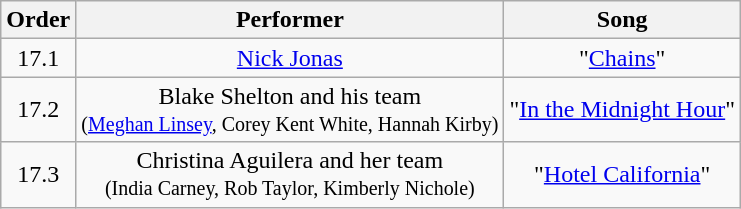<table class="wikitable" style="text-align:center;">
<tr>
<th>Order</th>
<th>Performer</th>
<th>Song</th>
</tr>
<tr>
<td>17.1</td>
<td><a href='#'>Nick Jonas</a></td>
<td>"<a href='#'>Chains</a>"</td>
</tr>
<tr>
<td>17.2</td>
<td>Blake Shelton and his team <br><small>(<a href='#'>Meghan Linsey</a>, Corey Kent White, Hannah Kirby)</small></td>
<td>"<a href='#'>In the Midnight Hour</a>"</td>
</tr>
<tr>
<td>17.3</td>
<td>Christina Aguilera and her team <br><small>(India Carney, Rob Taylor, Kimberly Nichole)</small></td>
<td>"<a href='#'>Hotel California</a>"</td>
</tr>
</table>
